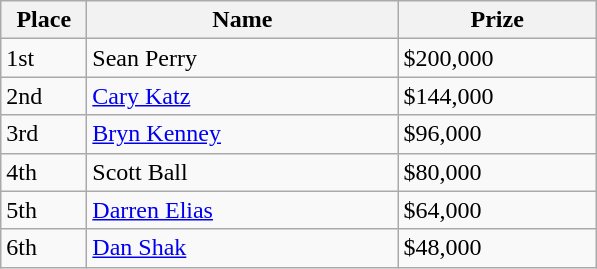<table class="wikitable">
<tr>
<th width="50">Place</th>
<th width="200">Name</th>
<th width="125">Prize</th>
</tr>
<tr>
<td>1st</td>
<td> Sean Perry</td>
<td>$200,000</td>
</tr>
<tr>
<td>2nd</td>
<td> <a href='#'>Cary Katz</a></td>
<td>$144,000</td>
</tr>
<tr>
<td>3rd</td>
<td> <a href='#'>Bryn Kenney</a></td>
<td>$96,000</td>
</tr>
<tr>
<td>4th</td>
<td> Scott Ball</td>
<td>$80,000</td>
</tr>
<tr>
<td>5th</td>
<td> <a href='#'>Darren Elias</a></td>
<td>$64,000</td>
</tr>
<tr>
<td>6th</td>
<td> <a href='#'>Dan Shak</a></td>
<td>$48,000</td>
</tr>
</table>
